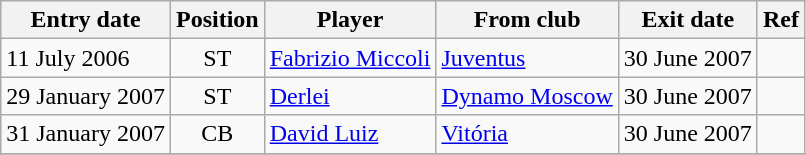<table class="wikitable sortable">
<tr>
<th>Entry date</th>
<th>Position</th>
<th>Player</th>
<th>From club</th>
<th>Exit date</th>
<th>Ref</th>
</tr>
<tr>
<td>11 July 2006</td>
<td style="text-align:center;">ST</td>
<td style="text-align:left;"><a href='#'>Fabrizio Miccoli</a></td>
<td style="text-align:left;"><a href='#'>Juventus</a></td>
<td>30 June 2007</td>
<td></td>
</tr>
<tr>
<td>29 January 2007</td>
<td style="text-align:center;">ST</td>
<td style="text-align:left;"><a href='#'>Derlei</a></td>
<td style="text-align:left;"><a href='#'>Dynamo Moscow</a></td>
<td>30 June 2007</td>
<td></td>
</tr>
<tr>
<td>31 January 2007</td>
<td style="text-align:center;">CB</td>
<td style="text-align:left;"><a href='#'>David Luiz</a></td>
<td style="text-align:left;"><a href='#'>Vitória</a></td>
<td>30 June 2007</td>
<td></td>
</tr>
<tr>
</tr>
</table>
